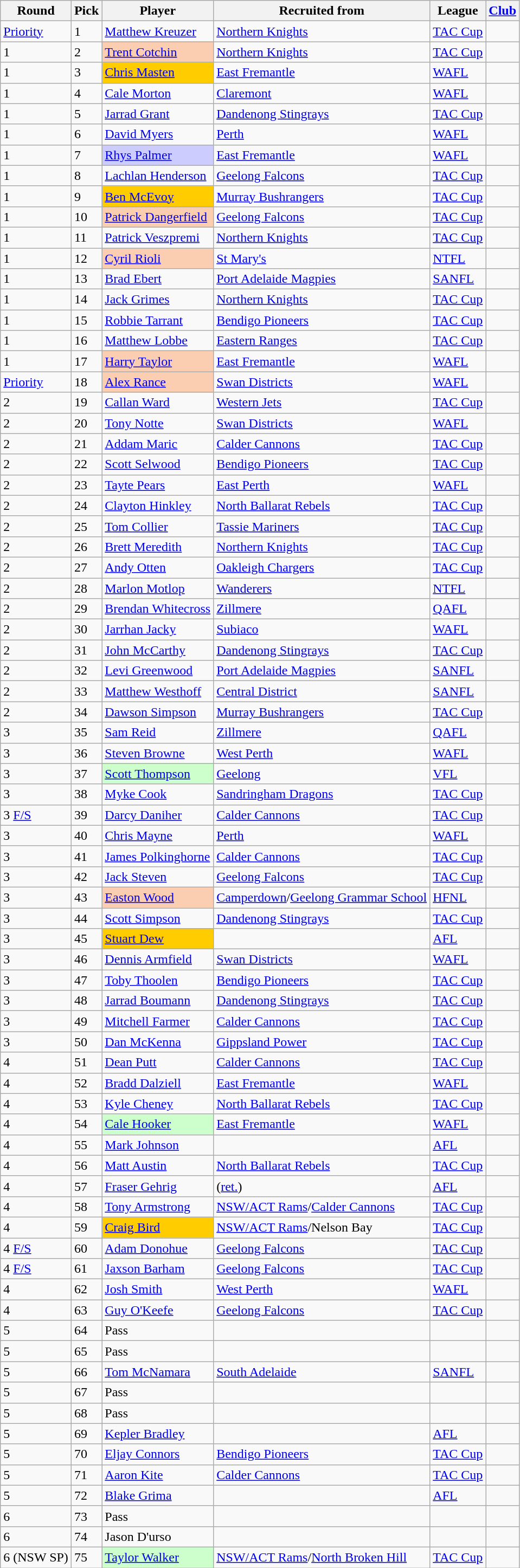<table class="wikitable sortable">
<tr>
<th>Round</th>
<th>Pick</th>
<th>Player</th>
<th>Recruited from</th>
<th>League</th>
<th><a href='#'>Club</a></th>
</tr>
<tr>
<td><a href='#'>Priority</a></td>
<td>1</td>
<td><a href='#'>Matthew Kreuzer</a></td>
<td><a href='#'>Northern Knights</a></td>
<td><a href='#'>TAC Cup</a></td>
<td></td>
</tr>
<tr>
<td>1</td>
<td>2</td>
<td bgcolor="#FBCEB1"><a href='#'>Trent Cotchin</a></td>
<td><a href='#'>Northern Knights</a></td>
<td><a href='#'>TAC Cup</a></td>
<td></td>
</tr>
<tr>
<td>1</td>
<td>3</td>
<td bgcolor="#FFCC00"><a href='#'>Chris Masten</a></td>
<td><a href='#'>East Fremantle</a></td>
<td><a href='#'>WAFL</a></td>
<td></td>
</tr>
<tr>
<td>1</td>
<td>4</td>
<td><a href='#'>Cale Morton</a></td>
<td><a href='#'>Claremont</a></td>
<td><a href='#'>WAFL</a></td>
<td></td>
</tr>
<tr>
<td>1</td>
<td>5</td>
<td><a href='#'>Jarrad Grant</a></td>
<td><a href='#'>Dandenong Stingrays</a></td>
<td><a href='#'>TAC Cup</a></td>
<td></td>
</tr>
<tr>
<td>1</td>
<td>6</td>
<td><a href='#'>David Myers</a></td>
<td><a href='#'>Perth</a></td>
<td><a href='#'>WAFL</a></td>
<td></td>
</tr>
<tr>
<td>1</td>
<td>7</td>
<td bgcolor="#CCCCFF"><a href='#'>Rhys Palmer</a></td>
<td><a href='#'>East Fremantle</a></td>
<td><a href='#'>WAFL</a></td>
<td></td>
</tr>
<tr>
<td>1</td>
<td>8</td>
<td><a href='#'>Lachlan Henderson</a></td>
<td><a href='#'>Geelong Falcons</a></td>
<td><a href='#'>TAC Cup</a></td>
<td></td>
</tr>
<tr>
<td>1</td>
<td>9</td>
<td bgcolor="#FFCC00"><a href='#'>Ben McEvoy</a></td>
<td><a href='#'>Murray Bushrangers</a></td>
<td><a href='#'>TAC Cup</a></td>
<td></td>
</tr>
<tr>
<td>1</td>
<td>10</td>
<td bgcolor="#FBCEB"><a href='#'>Patrick Dangerfield</a></td>
<td><a href='#'>Geelong Falcons</a></td>
<td><a href='#'>TAC Cup</a></td>
<td></td>
</tr>
<tr>
<td>1</td>
<td>11</td>
<td><a href='#'>Patrick Veszpremi</a></td>
<td><a href='#'>Northern Knights</a></td>
<td><a href='#'>TAC Cup</a></td>
<td></td>
</tr>
<tr>
<td>1</td>
<td>12</td>
<td bgcolor="#FBCEB1"><a href='#'>Cyril Rioli</a></td>
<td><a href='#'>St Mary's</a></td>
<td><a href='#'>NTFL</a></td>
<td></td>
</tr>
<tr>
<td>1</td>
<td>13</td>
<td><a href='#'>Brad Ebert</a></td>
<td><a href='#'>Port Adelaide Magpies</a></td>
<td><a href='#'>SANFL</a></td>
<td></td>
</tr>
<tr>
<td>1</td>
<td>14</td>
<td><a href='#'>Jack Grimes</a></td>
<td><a href='#'>Northern Knights</a></td>
<td><a href='#'>TAC Cup</a></td>
<td></td>
</tr>
<tr>
<td>1</td>
<td>15</td>
<td><a href='#'>Robbie Tarrant</a></td>
<td><a href='#'>Bendigo Pioneers</a></td>
<td><a href='#'>TAC Cup</a></td>
<td></td>
</tr>
<tr>
<td>1</td>
<td>16</td>
<td><a href='#'>Matthew Lobbe</a></td>
<td><a href='#'>Eastern Ranges</a></td>
<td><a href='#'>TAC Cup</a></td>
<td></td>
</tr>
<tr>
<td>1</td>
<td>17</td>
<td bgcolor="#FBCEB1"><a href='#'>Harry Taylor</a></td>
<td><a href='#'>East Fremantle</a></td>
<td><a href='#'>WAFL</a></td>
<td></td>
</tr>
<tr>
<td><a href='#'>Priority</a></td>
<td>18</td>
<td bgcolor="#FBCEB1"><a href='#'>Alex Rance</a></td>
<td><a href='#'>Swan Districts</a></td>
<td><a href='#'>WAFL</a></td>
<td></td>
</tr>
<tr>
<td>2</td>
<td>19</td>
<td><a href='#'>Callan Ward</a></td>
<td><a href='#'>Western Jets</a></td>
<td><a href='#'>TAC Cup</a></td>
<td></td>
</tr>
<tr>
<td>2</td>
<td>20</td>
<td><a href='#'>Tony Notte</a></td>
<td><a href='#'>Swan Districts</a></td>
<td><a href='#'>WAFL</a></td>
<td></td>
</tr>
<tr>
<td>2</td>
<td>21</td>
<td><a href='#'>Addam Maric</a></td>
<td><a href='#'>Calder Cannons</a></td>
<td><a href='#'>TAC Cup</a></td>
<td></td>
</tr>
<tr>
<td>2</td>
<td>22</td>
<td><a href='#'>Scott Selwood</a></td>
<td><a href='#'>Bendigo Pioneers</a></td>
<td><a href='#'>TAC Cup</a></td>
<td></td>
</tr>
<tr>
<td>2</td>
<td>23</td>
<td><a href='#'>Tayte Pears</a></td>
<td><a href='#'>East Perth</a></td>
<td><a href='#'>WAFL</a></td>
<td></td>
</tr>
<tr>
<td>2</td>
<td>24</td>
<td><a href='#'>Clayton Hinkley</a></td>
<td><a href='#'>North Ballarat Rebels</a></td>
<td><a href='#'>TAC Cup</a></td>
<td></td>
</tr>
<tr>
<td>2</td>
<td>25</td>
<td><a href='#'>Tom Collier</a></td>
<td><a href='#'>Tassie Mariners</a></td>
<td><a href='#'>TAC Cup</a></td>
<td></td>
</tr>
<tr>
<td>2</td>
<td>26</td>
<td><a href='#'>Brett Meredith</a></td>
<td><a href='#'>Northern Knights</a></td>
<td><a href='#'>TAC Cup</a></td>
<td></td>
</tr>
<tr>
<td>2</td>
<td>27</td>
<td><a href='#'>Andy Otten</a></td>
<td><a href='#'>Oakleigh Chargers</a></td>
<td><a href='#'>TAC Cup</a></td>
<td></td>
</tr>
<tr>
<td>2</td>
<td>28</td>
<td><a href='#'>Marlon Motlop</a></td>
<td><a href='#'>Wanderers</a></td>
<td><a href='#'>NTFL</a></td>
<td></td>
</tr>
<tr>
<td>2</td>
<td>29</td>
<td><a href='#'>Brendan Whitecross</a></td>
<td><a href='#'>Zillmere</a></td>
<td><a href='#'>QAFL</a></td>
<td></td>
</tr>
<tr>
<td>2</td>
<td>30</td>
<td><a href='#'>Jarrhan Jacky</a></td>
<td><a href='#'>Subiaco</a></td>
<td><a href='#'>WAFL</a></td>
<td></td>
</tr>
<tr>
<td>2</td>
<td>31</td>
<td><a href='#'>John McCarthy</a></td>
<td><a href='#'>Dandenong Stingrays</a></td>
<td><a href='#'>TAC Cup</a></td>
<td></td>
</tr>
<tr>
<td>2</td>
<td>32</td>
<td><a href='#'>Levi Greenwood</a></td>
<td><a href='#'>Port Adelaide Magpies</a></td>
<td><a href='#'>SANFL</a></td>
<td></td>
</tr>
<tr>
<td>2</td>
<td>33</td>
<td><a href='#'>Matthew Westhoff</a></td>
<td><a href='#'>Central District</a></td>
<td><a href='#'>SANFL</a></td>
<td></td>
</tr>
<tr>
<td>2</td>
<td>34</td>
<td><a href='#'>Dawson Simpson</a></td>
<td><a href='#'>Murray Bushrangers</a></td>
<td><a href='#'>TAC Cup</a></td>
<td></td>
</tr>
<tr>
<td>3</td>
<td>35</td>
<td><a href='#'>Sam Reid</a></td>
<td><a href='#'>Zillmere</a></td>
<td><a href='#'>QAFL</a></td>
<td></td>
</tr>
<tr>
<td>3</td>
<td>36</td>
<td><a href='#'>Steven Browne</a></td>
<td><a href='#'>West Perth</a></td>
<td><a href='#'>WAFL</a></td>
<td></td>
</tr>
<tr>
<td>3</td>
<td>37</td>
<td bgcolor="#CCFFCC"><a href='#'>Scott Thompson</a></td>
<td><a href='#'>Geelong</a></td>
<td><a href='#'>VFL</a></td>
<td></td>
</tr>
<tr>
<td>3</td>
<td>38</td>
<td><a href='#'>Myke Cook</a></td>
<td><a href='#'>Sandringham Dragons</a></td>
<td><a href='#'>TAC Cup</a></td>
<td></td>
</tr>
<tr>
<td>3 <a href='#'>F/S</a></td>
<td>39</td>
<td><a href='#'>Darcy Daniher</a></td>
<td><a href='#'>Calder Cannons</a></td>
<td><a href='#'>TAC Cup</a></td>
<td></td>
</tr>
<tr>
<td>3</td>
<td>40</td>
<td><a href='#'>Chris Mayne</a></td>
<td><a href='#'>Perth</a></td>
<td><a href='#'>WAFL</a></td>
<td></td>
</tr>
<tr>
<td>3</td>
<td>41</td>
<td><a href='#'>James Polkinghorne</a></td>
<td><a href='#'>Calder Cannons</a></td>
<td><a href='#'>TAC Cup</a></td>
<td></td>
</tr>
<tr>
<td>3</td>
<td>42</td>
<td><a href='#'>Jack Steven</a></td>
<td><a href='#'>Geelong Falcons</a></td>
<td><a href='#'>TAC Cup</a></td>
<td></td>
</tr>
<tr>
<td>3</td>
<td>43</td>
<td bgcolor="#FBCEB1"><a href='#'>Easton Wood</a></td>
<td><a href='#'>Camperdown</a>/<a href='#'>Geelong Grammar School</a></td>
<td><a href='#'>HFNL</a></td>
<td></td>
</tr>
<tr>
<td>3</td>
<td>44</td>
<td><a href='#'>Scott Simpson</a></td>
<td><a href='#'>Dandenong Stingrays</a></td>
<td><a href='#'>TAC Cup</a></td>
<td></td>
</tr>
<tr>
<td>3</td>
<td>45</td>
<td bgcolor="#FFCC00"><a href='#'>Stuart Dew</a></td>
<td></td>
<td><a href='#'>AFL</a></td>
<td></td>
</tr>
<tr>
<td>3</td>
<td>46</td>
<td><a href='#'>Dennis Armfield</a></td>
<td><a href='#'>Swan Districts</a></td>
<td><a href='#'>WAFL</a></td>
<td></td>
</tr>
<tr>
<td>3</td>
<td>47</td>
<td><a href='#'>Toby Thoolen</a></td>
<td><a href='#'>Bendigo Pioneers</a></td>
<td><a href='#'>TAC Cup</a></td>
<td></td>
</tr>
<tr>
<td>3</td>
<td>48</td>
<td><a href='#'>Jarrad Boumann</a></td>
<td><a href='#'>Dandenong Stingrays</a></td>
<td><a href='#'>TAC Cup</a></td>
<td></td>
</tr>
<tr>
<td>3</td>
<td>49</td>
<td><a href='#'>Mitchell Farmer</a></td>
<td><a href='#'>Calder Cannons</a></td>
<td><a href='#'>TAC Cup</a></td>
<td></td>
</tr>
<tr>
<td>3</td>
<td>50</td>
<td><a href='#'>Dan McKenna</a></td>
<td><a href='#'>Gippsland Power</a></td>
<td><a href='#'>TAC Cup</a></td>
<td></td>
</tr>
<tr>
<td>4</td>
<td>51</td>
<td><a href='#'>Dean Putt</a></td>
<td><a href='#'>Calder Cannons</a></td>
<td><a href='#'>TAC Cup</a></td>
<td></td>
</tr>
<tr>
<td>4</td>
<td>52</td>
<td><a href='#'>Bradd Dalziell</a></td>
<td><a href='#'>East Fremantle</a></td>
<td><a href='#'>WAFL</a></td>
<td></td>
</tr>
<tr>
<td>4</td>
<td>53</td>
<td><a href='#'>Kyle Cheney</a></td>
<td><a href='#'>North Ballarat Rebels</a></td>
<td><a href='#'>TAC Cup</a></td>
<td></td>
</tr>
<tr>
<td>4</td>
<td>54</td>
<td bgcolor="#CCFFCC"><a href='#'>Cale Hooker</a></td>
<td><a href='#'>East Fremantle</a></td>
<td><a href='#'>WAFL</a></td>
<td></td>
</tr>
<tr>
<td>4</td>
<td>55</td>
<td><a href='#'>Mark Johnson</a></td>
<td></td>
<td><a href='#'>AFL</a></td>
<td></td>
</tr>
<tr>
<td>4</td>
<td>56</td>
<td><a href='#'>Matt Austin</a></td>
<td><a href='#'>North Ballarat Rebels</a></td>
<td><a href='#'>TAC Cup</a></td>
<td></td>
</tr>
<tr>
<td>4</td>
<td>57</td>
<td><a href='#'>Fraser Gehrig</a></td>
<td>(<a href='#'>ret.</a>)</td>
<td><a href='#'>AFL</a></td>
<td></td>
</tr>
<tr>
<td>4</td>
<td>58</td>
<td><a href='#'>Tony Armstrong</a></td>
<td><a href='#'>NSW/ACT Rams</a>/<a href='#'>Calder Cannons</a></td>
<td><a href='#'>TAC Cup</a></td>
<td></td>
</tr>
<tr>
<td>4</td>
<td>59</td>
<td bgcolor="#FFCC00"><a href='#'>Craig Bird</a></td>
<td><a href='#'>NSW/ACT Rams</a>/Nelson Bay</td>
<td><a href='#'>TAC Cup</a></td>
<td></td>
</tr>
<tr>
<td>4 <a href='#'>F/S</a></td>
<td>60</td>
<td><a href='#'>Adam Donohue</a></td>
<td><a href='#'>Geelong Falcons</a></td>
<td><a href='#'>TAC Cup</a></td>
<td></td>
</tr>
<tr>
<td>4 <a href='#'>F/S</a></td>
<td>61</td>
<td><a href='#'>Jaxson Barham</a></td>
<td><a href='#'>Geelong Falcons</a></td>
<td><a href='#'>TAC Cup</a></td>
<td></td>
</tr>
<tr>
<td>4</td>
<td>62</td>
<td><a href='#'>Josh Smith</a></td>
<td><a href='#'>West Perth</a></td>
<td><a href='#'>WAFL</a></td>
<td></td>
</tr>
<tr>
<td>4</td>
<td>63</td>
<td><a href='#'>Guy O'Keefe</a></td>
<td><a href='#'>Geelong Falcons</a></td>
<td><a href='#'>TAC Cup</a></td>
<td></td>
</tr>
<tr>
<td>5</td>
<td>64</td>
<td>Pass</td>
<td></td>
<td></td>
<td></td>
</tr>
<tr>
<td>5</td>
<td>65</td>
<td>Pass</td>
<td></td>
<td></td>
<td></td>
</tr>
<tr>
<td>5</td>
<td>66</td>
<td><a href='#'>Tom McNamara</a></td>
<td><a href='#'>South Adelaide</a></td>
<td><a href='#'>SANFL</a></td>
<td></td>
</tr>
<tr>
<td>5</td>
<td>67</td>
<td>Pass</td>
<td></td>
<td></td>
<td></td>
</tr>
<tr>
<td>5</td>
<td>68</td>
<td>Pass</td>
<td></td>
<td></td>
<td></td>
</tr>
<tr>
<td>5</td>
<td>69</td>
<td><a href='#'>Kepler Bradley</a></td>
<td></td>
<td><a href='#'>AFL</a></td>
<td></td>
</tr>
<tr>
<td>5</td>
<td>70</td>
<td><a href='#'>Eljay Connors</a></td>
<td><a href='#'>Bendigo Pioneers</a></td>
<td><a href='#'>TAC Cup</a></td>
<td></td>
</tr>
<tr>
<td>5</td>
<td>71</td>
<td><a href='#'>Aaron Kite</a></td>
<td><a href='#'>Calder Cannons</a></td>
<td><a href='#'>TAC Cup</a></td>
<td></td>
</tr>
<tr>
<td>5</td>
<td>72</td>
<td><a href='#'>Blake Grima</a></td>
<td></td>
<td><a href='#'>AFL</a></td>
<td></td>
</tr>
<tr>
<td>6</td>
<td>73</td>
<td>Pass</td>
<td></td>
<td></td>
<td></td>
</tr>
<tr>
<td>6</td>
<td>74</td>
<td>Jason D'urso</td>
<td></td>
<td></td>
<td></td>
</tr>
<tr>
<td>6 (NSW SP)</td>
<td>75</td>
<td bgcolor="#CCFFCC"><a href='#'>Taylor Walker</a></td>
<td><a href='#'>NSW/ACT Rams</a>/<a href='#'>North Broken Hill</a></td>
<td><a href='#'>TAC Cup</a></td>
<td></td>
</tr>
</table>
